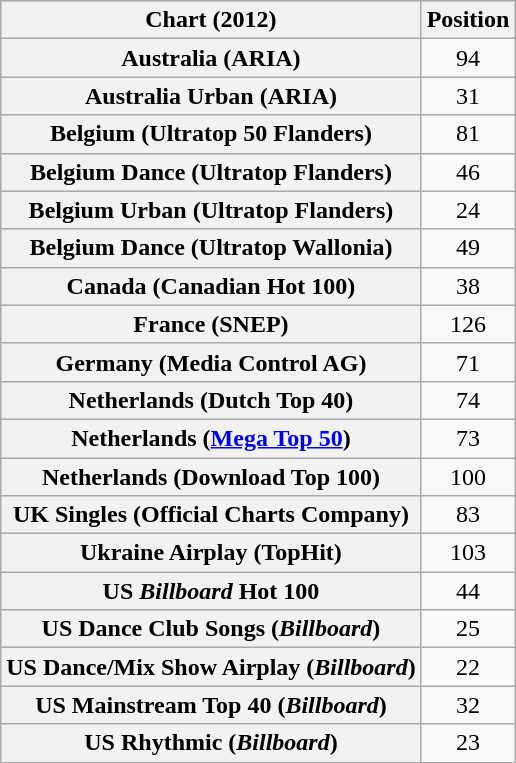<table class="wikitable sortable plainrowheaders" style="text-align:center">
<tr>
<th scope="col">Chart (2012)</th>
<th scope="col">Position</th>
</tr>
<tr>
<th scope="row">Australia (ARIA)</th>
<td style="text-align:center;">94</td>
</tr>
<tr>
<th scope="row">Australia Urban (ARIA)</th>
<td style="text-align:center;">31</td>
</tr>
<tr>
<th scope="row">Belgium (Ultratop 50 Flanders)</th>
<td style="text-align:center;">81</td>
</tr>
<tr>
<th scope="row">Belgium Dance (Ultratop Flanders)</th>
<td style="text-align:center;">46</td>
</tr>
<tr>
<th scope="row">Belgium Urban (Ultratop Flanders)</th>
<td style="text-align:center;">24</td>
</tr>
<tr>
<th scope="row">Belgium Dance (Ultratop Wallonia)</th>
<td style="text-align:center;">49</td>
</tr>
<tr>
<th scope="row">Canada (Canadian Hot 100)</th>
<td style="text-align:center;">38</td>
</tr>
<tr>
<th scope="row">France (SNEP)</th>
<td style="text-align:center;">126</td>
</tr>
<tr>
<th scope="row">Germany (Media Control AG)</th>
<td style="text-align:center;">71</td>
</tr>
<tr>
<th scope="row">Netherlands (Dutch Top 40)</th>
<td style="text-align:center;">74</td>
</tr>
<tr>
<th scope="row">Netherlands (<a href='#'>Mega Top 50</a>)</th>
<td style="text-align:center;">73</td>
</tr>
<tr>
<th scope="row">Netherlands (Download Top 100)</th>
<td>100</td>
</tr>
<tr>
<th scope="row">UK Singles (Official Charts Company)</th>
<td style="text-align:center;">83</td>
</tr>
<tr>
<th scope="row">Ukraine Airplay (TopHit)</th>
<td style="text-align:center;">103</td>
</tr>
<tr>
<th scope="row">US <em>Billboard</em> Hot 100</th>
<td style="text-align:center;">44</td>
</tr>
<tr>
<th scope="row">US Dance Club Songs (<em>Billboard</em>)</th>
<td style="text-align:center;">25</td>
</tr>
<tr>
<th scope="row">US Dance/Mix Show Airplay (<em>Billboard</em>)</th>
<td style="text-align:center;">22</td>
</tr>
<tr>
<th scope="row">US Mainstream Top 40 (<em>Billboard</em>)</th>
<td style="text-align:center;">32</td>
</tr>
<tr>
<th scope="row">US Rhythmic (<em>Billboard</em>)</th>
<td style="text-align:center;">23</td>
</tr>
</table>
